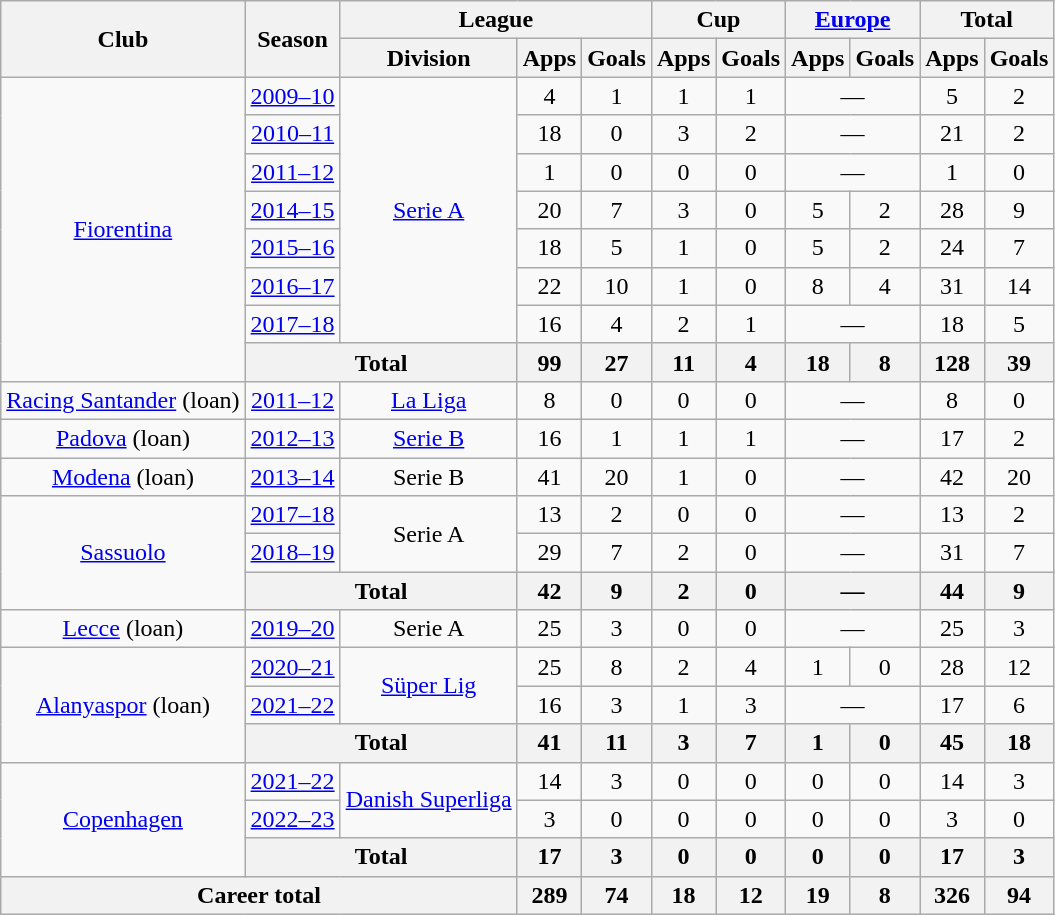<table class="wikitable" style="text-align:center">
<tr>
<th rowspan="2">Club</th>
<th rowspan="2">Season</th>
<th colspan="3">League</th>
<th colspan="2">Cup</th>
<th colspan="2"><a href='#'>Europe</a></th>
<th colspan="2">Total</th>
</tr>
<tr>
<th>Division</th>
<th>Apps</th>
<th>Goals</th>
<th>Apps</th>
<th>Goals</th>
<th>Apps</th>
<th>Goals</th>
<th>Apps</th>
<th>Goals</th>
</tr>
<tr>
<td rowspan="8"><a href='#'>Fiorentina</a></td>
<td><a href='#'>2009–10</a></td>
<td rowspan="7"><a href='#'>Serie A</a></td>
<td>4</td>
<td>1</td>
<td>1</td>
<td>1</td>
<td colspan="2">—</td>
<td>5</td>
<td>2</td>
</tr>
<tr>
<td><a href='#'>2010–11</a></td>
<td>18</td>
<td>0</td>
<td>3</td>
<td>2</td>
<td colspan="2">—</td>
<td>21</td>
<td>2</td>
</tr>
<tr>
<td><a href='#'>2011–12</a></td>
<td>1</td>
<td>0</td>
<td>0</td>
<td>0</td>
<td colspan="2">—</td>
<td>1</td>
<td>0</td>
</tr>
<tr>
<td><a href='#'>2014–15</a></td>
<td>20</td>
<td>7</td>
<td>3</td>
<td>0</td>
<td>5</td>
<td>2</td>
<td>28</td>
<td>9</td>
</tr>
<tr>
<td><a href='#'>2015–16</a></td>
<td>18</td>
<td>5</td>
<td>1</td>
<td>0</td>
<td>5</td>
<td>2</td>
<td>24</td>
<td>7</td>
</tr>
<tr>
<td><a href='#'>2016–17</a></td>
<td>22</td>
<td>10</td>
<td>1</td>
<td>0</td>
<td>8</td>
<td>4</td>
<td>31</td>
<td>14</td>
</tr>
<tr>
<td><a href='#'>2017–18</a></td>
<td>16</td>
<td>4</td>
<td>2</td>
<td>1</td>
<td colspan="2">—</td>
<td>18</td>
<td>5</td>
</tr>
<tr>
<th colspan="2">Total</th>
<th>99</th>
<th>27</th>
<th>11</th>
<th>4</th>
<th>18</th>
<th>8</th>
<th>128</th>
<th>39</th>
</tr>
<tr>
<td><a href='#'>Racing Santander</a> (loan)</td>
<td><a href='#'>2011–12</a></td>
<td><a href='#'>La Liga</a></td>
<td>8</td>
<td>0</td>
<td>0</td>
<td>0</td>
<td colspan="2">—</td>
<td>8</td>
<td>0</td>
</tr>
<tr>
<td><a href='#'>Padova</a> (loan)</td>
<td><a href='#'>2012–13</a></td>
<td><a href='#'>Serie B</a></td>
<td>16</td>
<td>1</td>
<td>1</td>
<td>1</td>
<td colspan="2">—</td>
<td>17</td>
<td>2</td>
</tr>
<tr>
<td><a href='#'>Modena</a> (loan)</td>
<td><a href='#'>2013–14</a></td>
<td>Serie B</td>
<td>41</td>
<td>20</td>
<td>1</td>
<td>0</td>
<td colspan="2">—</td>
<td>42</td>
<td>20</td>
</tr>
<tr>
<td rowspan="3"><a href='#'>Sassuolo</a></td>
<td><a href='#'>2017–18</a></td>
<td rowspan="2">Serie A</td>
<td>13</td>
<td>2</td>
<td>0</td>
<td>0</td>
<td colspan="2">—</td>
<td>13</td>
<td>2</td>
</tr>
<tr>
<td><a href='#'>2018–19</a></td>
<td>29</td>
<td>7</td>
<td>2</td>
<td>0</td>
<td colspan="2">—</td>
<td>31</td>
<td>7</td>
</tr>
<tr>
<th colspan="2">Total</th>
<th>42</th>
<th>9</th>
<th>2</th>
<th>0</th>
<th colspan="2">—</th>
<th>44</th>
<th>9</th>
</tr>
<tr>
<td><a href='#'>Lecce</a> (loan)</td>
<td><a href='#'>2019–20</a></td>
<td>Serie A</td>
<td>25</td>
<td>3</td>
<td>0</td>
<td>0</td>
<td colspan="2">—</td>
<td>25</td>
<td>3</td>
</tr>
<tr>
<td rowspan="3"><a href='#'>Alanyaspor</a> (loan)</td>
<td><a href='#'>2020–21</a></td>
<td rowspan="2"><a href='#'>Süper Lig</a></td>
<td>25</td>
<td>8</td>
<td>2</td>
<td>4</td>
<td>1</td>
<td>0</td>
<td>28</td>
<td>12</td>
</tr>
<tr>
<td><a href='#'>2021–22</a></td>
<td>16</td>
<td>3</td>
<td>1</td>
<td>3</td>
<td colspan="2">—</td>
<td>17</td>
<td>6</td>
</tr>
<tr>
<th colspan="2">Total</th>
<th>41</th>
<th>11</th>
<th>3</th>
<th>7</th>
<th>1</th>
<th>0</th>
<th>45</th>
<th>18</th>
</tr>
<tr>
<td rowspan="3"><a href='#'>Copenhagen</a></td>
<td><a href='#'>2021–22</a></td>
<td rowspan="2"><a href='#'>Danish Superliga</a></td>
<td>14</td>
<td>3</td>
<td>0</td>
<td>0</td>
<td>0</td>
<td>0</td>
<td>14</td>
<td>3</td>
</tr>
<tr>
<td><a href='#'>2022–23</a></td>
<td>3</td>
<td>0</td>
<td>0</td>
<td>0</td>
<td>0</td>
<td>0</td>
<td>3</td>
<td>0</td>
</tr>
<tr>
<th colspan="2">Total</th>
<th>17</th>
<th>3</th>
<th>0</th>
<th>0</th>
<th>0</th>
<th>0</th>
<th>17</th>
<th>3</th>
</tr>
<tr>
<th colspan="3">Career total</th>
<th>289</th>
<th>74</th>
<th>18</th>
<th>12</th>
<th>19</th>
<th>8</th>
<th>326</th>
<th>94</th>
</tr>
</table>
